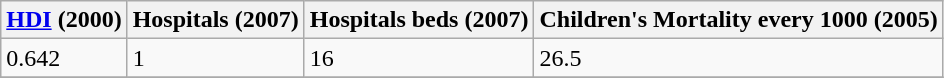<table class="wikitable" border="1">
<tr>
<th><a href='#'>HDI</a> (2000)</th>
<th>Hospitals (2007)</th>
<th>Hospitals beds (2007)</th>
<th>Children's Mortality every 1000 (2005)</th>
</tr>
<tr>
<td>0.642</td>
<td>1</td>
<td>16</td>
<td>26.5</td>
</tr>
<tr>
</tr>
</table>
